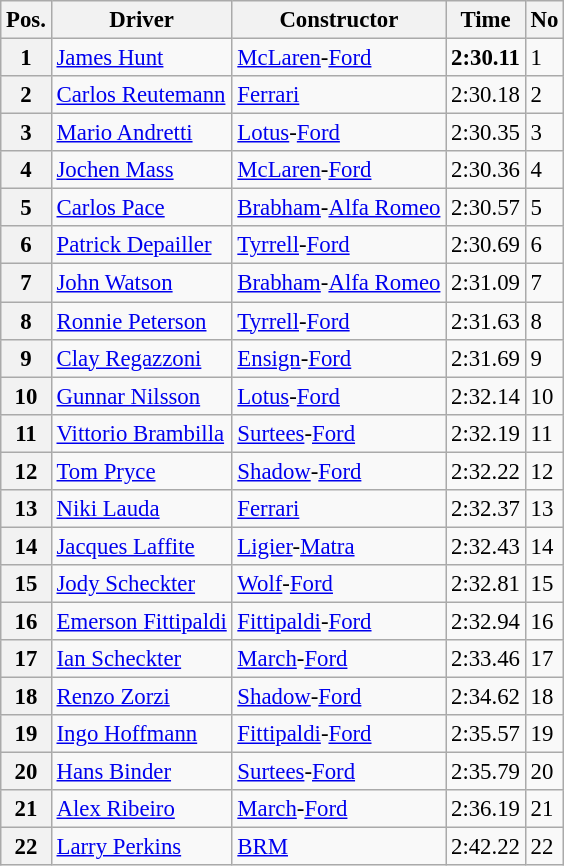<table class="wikitable sortable" style="font-size: 95%">
<tr>
<th>Pos.</th>
<th>Driver</th>
<th>Constructor</th>
<th>Time</th>
<th>No</th>
</tr>
<tr>
<th>1</th>
<td> <a href='#'>James Hunt</a></td>
<td><a href='#'>McLaren</a>-<a href='#'>Ford</a></td>
<td><strong>2:30.11</strong></td>
<td>1</td>
</tr>
<tr>
<th>2</th>
<td> <a href='#'>Carlos Reutemann</a></td>
<td><a href='#'>Ferrari</a></td>
<td>2:30.18</td>
<td>2</td>
</tr>
<tr>
<th>3</th>
<td> <a href='#'>Mario Andretti</a></td>
<td><a href='#'>Lotus</a>-<a href='#'>Ford</a></td>
<td>2:30.35</td>
<td>3</td>
</tr>
<tr>
<th>4</th>
<td> <a href='#'>Jochen Mass</a></td>
<td><a href='#'>McLaren</a>-<a href='#'>Ford</a></td>
<td>2:30.36</td>
<td>4</td>
</tr>
<tr>
<th>5</th>
<td> <a href='#'>Carlos Pace</a></td>
<td><a href='#'>Brabham</a>-<a href='#'>Alfa Romeo</a></td>
<td>2:30.57</td>
<td>5</td>
</tr>
<tr>
<th>6</th>
<td> <a href='#'>Patrick Depailler</a></td>
<td><a href='#'>Tyrrell</a>-<a href='#'>Ford</a></td>
<td>2:30.69</td>
<td>6</td>
</tr>
<tr>
<th>7</th>
<td> <a href='#'>John Watson</a></td>
<td><a href='#'>Brabham</a>-<a href='#'>Alfa Romeo</a></td>
<td>2:31.09</td>
<td>7</td>
</tr>
<tr>
<th>8</th>
<td> <a href='#'>Ronnie Peterson</a></td>
<td><a href='#'>Tyrrell</a>-<a href='#'>Ford</a></td>
<td>2:31.63</td>
<td>8</td>
</tr>
<tr>
<th>9</th>
<td> <a href='#'>Clay Regazzoni</a></td>
<td><a href='#'>Ensign</a>-<a href='#'>Ford</a></td>
<td>2:31.69</td>
<td>9</td>
</tr>
<tr>
<th>10</th>
<td> <a href='#'>Gunnar Nilsson</a></td>
<td><a href='#'>Lotus</a>-<a href='#'>Ford</a></td>
<td>2:32.14</td>
<td>10</td>
</tr>
<tr>
<th>11</th>
<td> <a href='#'>Vittorio Brambilla</a></td>
<td><a href='#'>Surtees</a>-<a href='#'>Ford</a></td>
<td>2:32.19</td>
<td>11</td>
</tr>
<tr>
<th>12</th>
<td> <a href='#'>Tom Pryce</a></td>
<td><a href='#'>Shadow</a>-<a href='#'>Ford</a></td>
<td>2:32.22</td>
<td>12</td>
</tr>
<tr>
<th>13</th>
<td> <a href='#'>Niki Lauda</a></td>
<td><a href='#'>Ferrari</a></td>
<td>2:32.37</td>
<td>13</td>
</tr>
<tr>
<th>14</th>
<td> <a href='#'>Jacques Laffite</a></td>
<td><a href='#'>Ligier</a>-<a href='#'>Matra</a></td>
<td>2:32.43</td>
<td>14</td>
</tr>
<tr>
<th>15</th>
<td> <a href='#'>Jody Scheckter</a></td>
<td><a href='#'>Wolf</a>-<a href='#'>Ford</a></td>
<td>2:32.81</td>
<td>15</td>
</tr>
<tr>
<th>16</th>
<td> <a href='#'>Emerson Fittipaldi</a></td>
<td><a href='#'>Fittipaldi</a>-<a href='#'>Ford</a></td>
<td>2:32.94</td>
<td>16</td>
</tr>
<tr>
<th>17</th>
<td> <a href='#'>Ian Scheckter</a></td>
<td><a href='#'>March</a>-<a href='#'>Ford</a></td>
<td>2:33.46</td>
<td>17</td>
</tr>
<tr>
<th>18</th>
<td> <a href='#'>Renzo Zorzi</a></td>
<td><a href='#'>Shadow</a>-<a href='#'>Ford</a></td>
<td>2:34.62</td>
<td>18</td>
</tr>
<tr>
<th>19</th>
<td> <a href='#'>Ingo Hoffmann</a></td>
<td><a href='#'>Fittipaldi</a>-<a href='#'>Ford</a></td>
<td>2:35.57</td>
<td>19</td>
</tr>
<tr>
<th>20</th>
<td> <a href='#'>Hans Binder</a></td>
<td><a href='#'>Surtees</a>-<a href='#'>Ford</a></td>
<td>2:35.79</td>
<td>20</td>
</tr>
<tr>
<th>21</th>
<td> <a href='#'>Alex Ribeiro</a></td>
<td><a href='#'>March</a>-<a href='#'>Ford</a></td>
<td>2:36.19</td>
<td>21</td>
</tr>
<tr>
<th>22</th>
<td> <a href='#'>Larry Perkins</a></td>
<td><a href='#'>BRM</a></td>
<td>2:42.22</td>
<td>22</td>
</tr>
</table>
